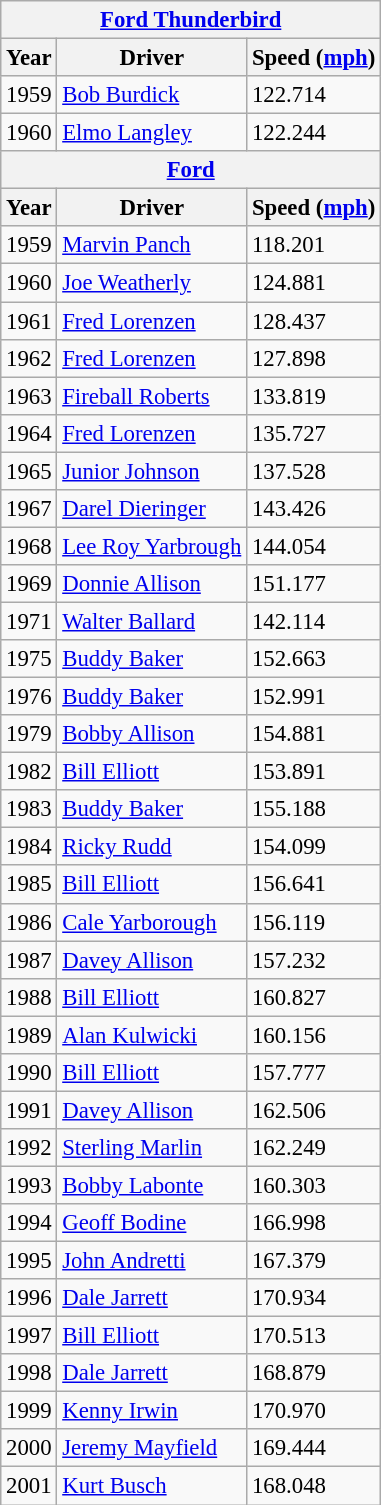<table class="wikitable" style="font-size: 95%;">
<tr>
<th colspan=3><a href='#'>Ford Thunderbird</a><br></th>
</tr>
<tr>
<th>Year</th>
<th>Driver</th>
<th>Speed (<a href='#'>mph</a>)</th>
</tr>
<tr>
<td>1959</td>
<td><a href='#'>Bob Burdick</a></td>
<td>122.714</td>
</tr>
<tr>
<td>1960</td>
<td><a href='#'>Elmo Langley</a></td>
<td>122.244</td>
</tr>
<tr>
<th colspan=3><a href='#'>Ford</a></th>
</tr>
<tr>
<th>Year</th>
<th>Driver</th>
<th>Speed (<a href='#'>mph</a>)</th>
</tr>
<tr>
<td>1959</td>
<td><a href='#'>Marvin Panch</a></td>
<td>118.201</td>
</tr>
<tr>
<td>1960</td>
<td><a href='#'>Joe Weatherly</a></td>
<td>124.881</td>
</tr>
<tr>
<td>1961</td>
<td><a href='#'>Fred Lorenzen</a></td>
<td>128.437</td>
</tr>
<tr>
<td>1962</td>
<td><a href='#'>Fred Lorenzen</a></td>
<td>127.898</td>
</tr>
<tr>
<td>1963</td>
<td><a href='#'>Fireball Roberts</a></td>
<td>133.819</td>
</tr>
<tr>
<td>1964</td>
<td><a href='#'>Fred Lorenzen</a></td>
<td>135.727</td>
</tr>
<tr>
<td>1965</td>
<td><a href='#'>Junior Johnson</a></td>
<td>137.528</td>
</tr>
<tr>
<td>1967</td>
<td><a href='#'>Darel Dieringer</a></td>
<td>143.426</td>
</tr>
<tr>
<td>1968</td>
<td><a href='#'>Lee Roy Yarbrough</a></td>
<td>144.054</td>
</tr>
<tr>
<td>1969</td>
<td><a href='#'>Donnie Allison</a></td>
<td>151.177</td>
</tr>
<tr>
<td>1971</td>
<td><a href='#'>Walter Ballard</a></td>
<td>142.114</td>
</tr>
<tr>
<td>1975</td>
<td><a href='#'>Buddy Baker</a></td>
<td>152.663</td>
</tr>
<tr>
<td>1976</td>
<td><a href='#'>Buddy Baker</a></td>
<td>152.991</td>
</tr>
<tr>
<td>1979</td>
<td><a href='#'>Bobby Allison</a></td>
<td>154.881</td>
</tr>
<tr>
<td>1982</td>
<td><a href='#'>Bill Elliott</a></td>
<td>153.891</td>
</tr>
<tr>
<td>1983</td>
<td><a href='#'>Buddy Baker</a></td>
<td>155.188</td>
</tr>
<tr>
<td>1984</td>
<td><a href='#'>Ricky Rudd</a></td>
<td>154.099</td>
</tr>
<tr>
<td>1985</td>
<td><a href='#'>Bill Elliott</a></td>
<td>156.641</td>
</tr>
<tr>
<td>1986</td>
<td><a href='#'>Cale Yarborough</a></td>
<td>156.119</td>
</tr>
<tr>
<td>1987</td>
<td><a href='#'>Davey Allison</a></td>
<td>157.232</td>
</tr>
<tr>
<td>1988</td>
<td><a href='#'>Bill Elliott</a></td>
<td>160.827</td>
</tr>
<tr>
<td>1989</td>
<td><a href='#'>Alan Kulwicki</a></td>
<td>160.156</td>
</tr>
<tr>
<td>1990</td>
<td><a href='#'>Bill Elliott</a></td>
<td>157.777</td>
</tr>
<tr>
<td>1991</td>
<td><a href='#'>Davey Allison</a></td>
<td>162.506</td>
</tr>
<tr>
<td>1992</td>
<td><a href='#'>Sterling Marlin</a></td>
<td>162.249</td>
</tr>
<tr>
<td>1993</td>
<td><a href='#'>Bobby Labonte</a></td>
<td>160.303</td>
</tr>
<tr>
<td>1994</td>
<td><a href='#'>Geoff Bodine</a></td>
<td>166.998</td>
</tr>
<tr>
<td>1995</td>
<td><a href='#'>John Andretti</a></td>
<td>167.379</td>
</tr>
<tr>
<td>1996</td>
<td><a href='#'>Dale Jarrett</a></td>
<td>170.934</td>
</tr>
<tr>
<td>1997</td>
<td><a href='#'>Bill Elliott</a></td>
<td>170.513</td>
</tr>
<tr>
<td>1998</td>
<td><a href='#'>Dale Jarrett</a></td>
<td>168.879</td>
</tr>
<tr>
<td>1999</td>
<td><a href='#'>Kenny Irwin</a></td>
<td>170.970</td>
</tr>
<tr>
<td>2000</td>
<td><a href='#'>Jeremy Mayfield</a></td>
<td>169.444</td>
</tr>
<tr>
<td>2001</td>
<td><a href='#'>Kurt Busch</a></td>
<td>168.048</td>
</tr>
</table>
